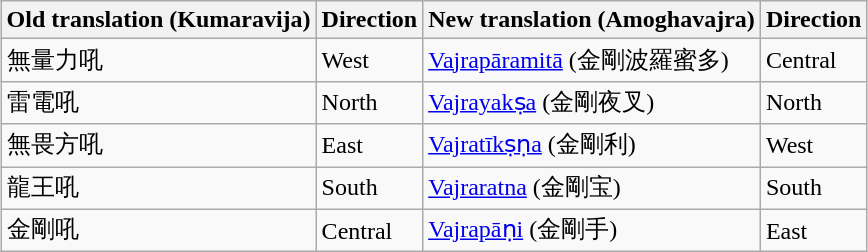<table class="wikitable" style="margin-left: auto; margin-right: auto; border: none;">
<tr>
<th>Old translation (Kumaravija)</th>
<th>Direction</th>
<th>New translation (Amoghavajra)</th>
<th>Direction</th>
</tr>
<tr>
<td>無量力吼</td>
<td>West</td>
<td><a href='#'>Vajrapāramitā</a> (金剛波羅蜜多)</td>
<td>Central</td>
</tr>
<tr>
<td>雷電吼</td>
<td>North</td>
<td><a href='#'>Vajrayakṣa</a> (金剛夜叉)</td>
<td>North</td>
</tr>
<tr>
<td>無畏方吼</td>
<td>East</td>
<td><a href='#'>Vajratīkṣṇa</a> (金剛利)</td>
<td>West</td>
</tr>
<tr>
<td>龍王吼</td>
<td>South</td>
<td><a href='#'>Vajraratna</a> (金剛宝)</td>
<td>South</td>
</tr>
<tr>
<td>金剛吼</td>
<td>Central</td>
<td><a href='#'>Vajrapāṇi</a> (金剛手)</td>
<td>East</td>
</tr>
</table>
